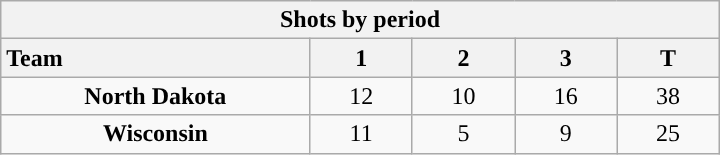<table class="wikitable" style="width:30em; text-align:right;">
<tr>
<th colspan=5>Shots by period</th>
</tr>
<tr>
<th style="width:10em; text-align:left;">Team</th>
<th style="width:3em;">1</th>
<th style="width:3em;">2</th>
<th style="width:3em;">3</th>
<th style="width:3em;">T</th>
</tr>
<tr>
<td align=center><strong>North Dakota</strong></td>
<td align=center>12</td>
<td align=center>10</td>
<td align=center>16</td>
<td align=center>38</td>
</tr>
<tr>
<td align=center><strong>Wisconsin</strong></td>
<td align=center>11</td>
<td align=center>5</td>
<td align=center>9</td>
<td align=center>25</td>
</tr>
</table>
